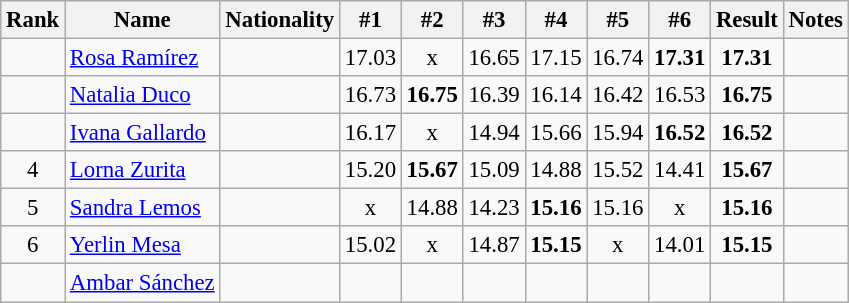<table class="wikitable sortable" style="text-align:center;font-size:95%">
<tr>
<th>Rank</th>
<th>Name</th>
<th>Nationality</th>
<th>#1</th>
<th>#2</th>
<th>#3</th>
<th>#4</th>
<th>#5</th>
<th>#6</th>
<th>Result</th>
<th>Notes</th>
</tr>
<tr>
<td></td>
<td align=left><a href='#'>Rosa Ramírez</a></td>
<td align=left></td>
<td>17.03</td>
<td>x</td>
<td>16.65</td>
<td>17.15</td>
<td>16.74</td>
<td><strong>17.31</strong></td>
<td><strong>17.31</strong></td>
<td></td>
</tr>
<tr>
<td></td>
<td align=left><a href='#'>Natalia Duco</a></td>
<td align=left></td>
<td>16.73</td>
<td><strong>16.75</strong></td>
<td>16.39</td>
<td>16.14</td>
<td>16.42</td>
<td>16.53</td>
<td><strong>16.75</strong></td>
<td></td>
</tr>
<tr>
<td></td>
<td align=left><a href='#'>Ivana Gallardo</a></td>
<td align=left></td>
<td>16.17</td>
<td>x</td>
<td>14.94</td>
<td>15.66</td>
<td>15.94</td>
<td><strong>16.52</strong></td>
<td><strong>16.52</strong></td>
<td></td>
</tr>
<tr>
<td>4</td>
<td align=left><a href='#'>Lorna Zurita</a></td>
<td align=left></td>
<td>15.20</td>
<td><strong>15.67</strong></td>
<td>15.09</td>
<td>14.88</td>
<td>15.52</td>
<td>14.41</td>
<td><strong>15.67</strong></td>
<td></td>
</tr>
<tr>
<td>5</td>
<td align=left><a href='#'>Sandra Lemos</a></td>
<td align=left></td>
<td>x</td>
<td>14.88</td>
<td>14.23</td>
<td><strong>15.16</strong></td>
<td>15.16</td>
<td>x</td>
<td><strong>15.16</strong></td>
<td></td>
</tr>
<tr>
<td>6</td>
<td align=left><a href='#'>Yerlin Mesa</a></td>
<td align=left></td>
<td>15.02</td>
<td>x</td>
<td>14.87</td>
<td><strong>15.15</strong></td>
<td>x</td>
<td>14.01</td>
<td><strong>15.15</strong></td>
<td></td>
</tr>
<tr>
<td></td>
<td align=left><a href='#'>Ambar Sánchez</a></td>
<td align=left></td>
<td></td>
<td></td>
<td></td>
<td></td>
<td></td>
<td></td>
<td><strong></strong></td>
<td></td>
</tr>
</table>
